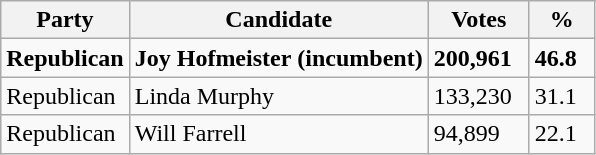<table class="wikitable">
<tr>
<th>Party</th>
<th>Candidate</th>
<th>Votes</th>
<th>%</th>
</tr>
<tr>
<td><strong>Republican</strong></td>
<td><strong>Joy Hofmeister</strong> <strong>(incumbent)</strong></td>
<td><strong>200,961</strong>  </td>
<td><strong>46.8</strong></td>
</tr>
<tr>
<td>Republican</td>
<td>Linda Murphy   </td>
<td>133,230  </td>
<td>31.1</td>
</tr>
<tr>
<td>Republican</td>
<td>Will Farrell   </td>
<td>94,899   </td>
<td>22.1  </td>
</tr>
</table>
